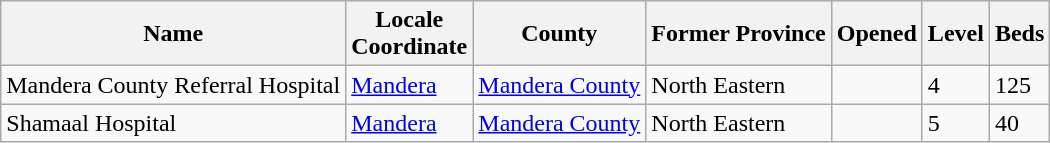<table class="wikitable sortable">
<tr>
<th>Name</th>
<th>Locale<br>Coordinate</th>
<th>County</th>
<th>Former Province</th>
<th>Opened</th>
<th>Level</th>
<th>Beds</th>
</tr>
<tr>
<td>Mandera County Referral Hospital</td>
<td><a href='#'>Mandera</a><br></td>
<td><a href='#'>Mandera County</a></td>
<td>North Eastern</td>
<td></td>
<td>4</td>
<td>125</td>
</tr>
<tr>
<td>Shamaal Hospital</td>
<td><a href='#'>Mandera</a><br></td>
<td><a href='#'>Mandera County</a></td>
<td>North Eastern</td>
<td></td>
<td>5</td>
<td>40</td>
</tr>
</table>
